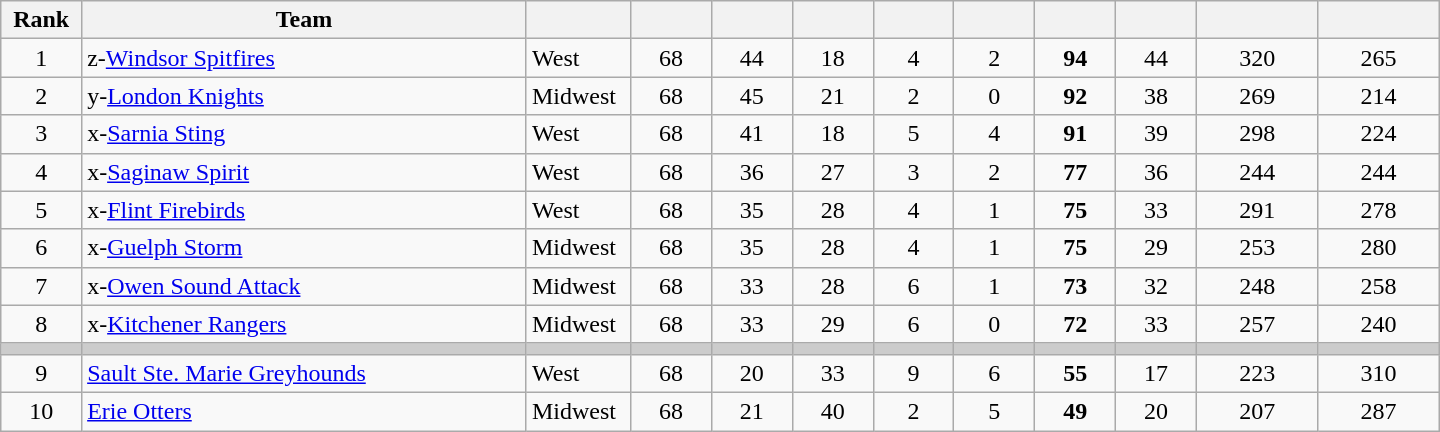<table class="wikitable sortable" style="text-align:center; width:60em">
<tr>
<th width="5%">Rank</th>
<th width="27.5%">Team</th>
<th width="5%"></th>
<th width="5%"></th>
<th width="5%"></th>
<th width="5%"></th>
<th width="5%"></th>
<th width="5%"></th>
<th width="5%"></th>
<th width="5%"></th>
<th width="7.5%"></th>
<th width="7.5%"></th>
</tr>
<tr>
<td>1</td>
<td align=left>z-<a href='#'>Windsor Spitfires</a></td>
<td align=left>West</td>
<td>68</td>
<td>44</td>
<td>18</td>
<td>4</td>
<td>2</td>
<td><strong>94</strong></td>
<td>44</td>
<td>320</td>
<td>265</td>
</tr>
<tr>
<td>2</td>
<td align=left>y-<a href='#'>London Knights</a></td>
<td align=left>Midwest</td>
<td>68</td>
<td>45</td>
<td>21</td>
<td>2</td>
<td>0</td>
<td><strong>92</strong></td>
<td>38</td>
<td>269</td>
<td>214</td>
</tr>
<tr>
<td>3</td>
<td align=left>x-<a href='#'>Sarnia Sting</a></td>
<td align=left>West</td>
<td>68</td>
<td>41</td>
<td>18</td>
<td>5</td>
<td>4</td>
<td><strong>91</strong></td>
<td>39</td>
<td>298</td>
<td>224</td>
</tr>
<tr>
<td>4</td>
<td align=left>x-<a href='#'>Saginaw Spirit</a></td>
<td align=left>West</td>
<td>68</td>
<td>36</td>
<td>27</td>
<td>3</td>
<td>2</td>
<td><strong>77</strong></td>
<td>36</td>
<td>244</td>
<td>244</td>
</tr>
<tr>
<td>5</td>
<td align=left>x-<a href='#'>Flint Firebirds</a></td>
<td align=left>West</td>
<td>68</td>
<td>35</td>
<td>28</td>
<td>4</td>
<td>1</td>
<td><strong>75</strong></td>
<td>33</td>
<td>291</td>
<td>278</td>
</tr>
<tr>
<td>6</td>
<td align=left>x-<a href='#'>Guelph Storm</a></td>
<td align=left>Midwest</td>
<td>68</td>
<td>35</td>
<td>28</td>
<td>4</td>
<td>1</td>
<td><strong>75</strong></td>
<td>29</td>
<td>253</td>
<td>280</td>
</tr>
<tr>
<td>7</td>
<td align=left>x-<a href='#'>Owen Sound Attack</a></td>
<td align=left>Midwest</td>
<td>68</td>
<td>33</td>
<td>28</td>
<td>6</td>
<td>1</td>
<td><strong>73</strong></td>
<td>32</td>
<td>248</td>
<td>258</td>
</tr>
<tr>
<td>8</td>
<td align=left>x-<a href='#'>Kitchener Rangers</a></td>
<td align=left>Midwest</td>
<td>68</td>
<td>33</td>
<td>29</td>
<td>6</td>
<td>0</td>
<td><strong>72</strong></td>
<td>33</td>
<td>257</td>
<td>240</td>
</tr>
<tr style="background-color:#cccccc;">
<td></td>
<td></td>
<td></td>
<td></td>
<td></td>
<td></td>
<td></td>
<td></td>
<td></td>
<td></td>
<td></td>
<td></td>
</tr>
<tr>
<td>9</td>
<td align=left><a href='#'>Sault Ste. Marie Greyhounds</a></td>
<td align=left>West</td>
<td>68</td>
<td>20</td>
<td>33</td>
<td>9</td>
<td>6</td>
<td><strong>55</strong></td>
<td>17</td>
<td>223</td>
<td>310</td>
</tr>
<tr>
<td>10</td>
<td align=left><a href='#'>Erie Otters</a></td>
<td align=left>Midwest</td>
<td>68</td>
<td>21</td>
<td>40</td>
<td>2</td>
<td>5</td>
<td><strong>49</strong></td>
<td>20</td>
<td>207</td>
<td>287</td>
</tr>
</table>
